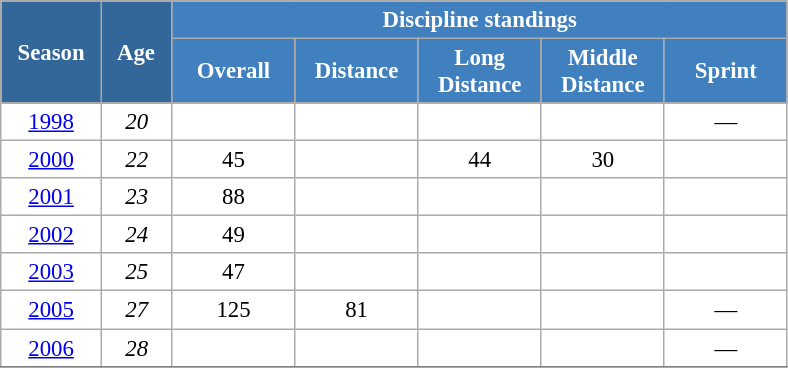<table class="wikitable" style="font-size:95%; text-align:center; border:grey solid 1px; border-collapse:collapse; background:#ffffff;">
<tr>
<th style="background-color:#369; color:white; width:60px;" rowspan="2"> Season </th>
<th style="background-color:#369; color:white; width:40px;" rowspan="2"> Age </th>
<th style="background-color:#4180be; color:white;" colspan="5">Discipline standings</th>
</tr>
<tr>
<th style="background-color:#4180be; color:white; width:75px;">Overall</th>
<th style="background-color:#4180be; color:white; width:75px;">Distance</th>
<th style="background-color:#4180be; color:white; width:75px;">Long Distance</th>
<th style="background-color:#4180be; color:white; width:75px;">Middle Distance</th>
<th style="background-color:#4180be; color:white; width:75px;">Sprint</th>
</tr>
<tr>
<td><a href='#'>1998</a></td>
<td><em>20</em></td>
<td></td>
<td></td>
<td></td>
<td></td>
<td>—</td>
</tr>
<tr>
<td><a href='#'>2000</a></td>
<td><em>22</em></td>
<td>45</td>
<td></td>
<td>44</td>
<td>30</td>
<td></td>
</tr>
<tr>
<td><a href='#'>2001</a></td>
<td><em>23</em></td>
<td>88</td>
<td></td>
<td></td>
<td></td>
<td></td>
</tr>
<tr>
<td><a href='#'>2002</a></td>
<td><em>24</em></td>
<td>49</td>
<td></td>
<td></td>
<td></td>
<td></td>
</tr>
<tr>
<td><a href='#'>2003</a></td>
<td><em>25</em></td>
<td>47</td>
<td></td>
<td></td>
<td></td>
<td></td>
</tr>
<tr>
<td><a href='#'>2005</a></td>
<td><em>27</em></td>
<td>125</td>
<td>81</td>
<td></td>
<td></td>
<td>—</td>
</tr>
<tr>
<td><a href='#'>2006</a></td>
<td><em>28</em></td>
<td></td>
<td></td>
<td></td>
<td></td>
<td>—</td>
</tr>
<tr>
</tr>
</table>
